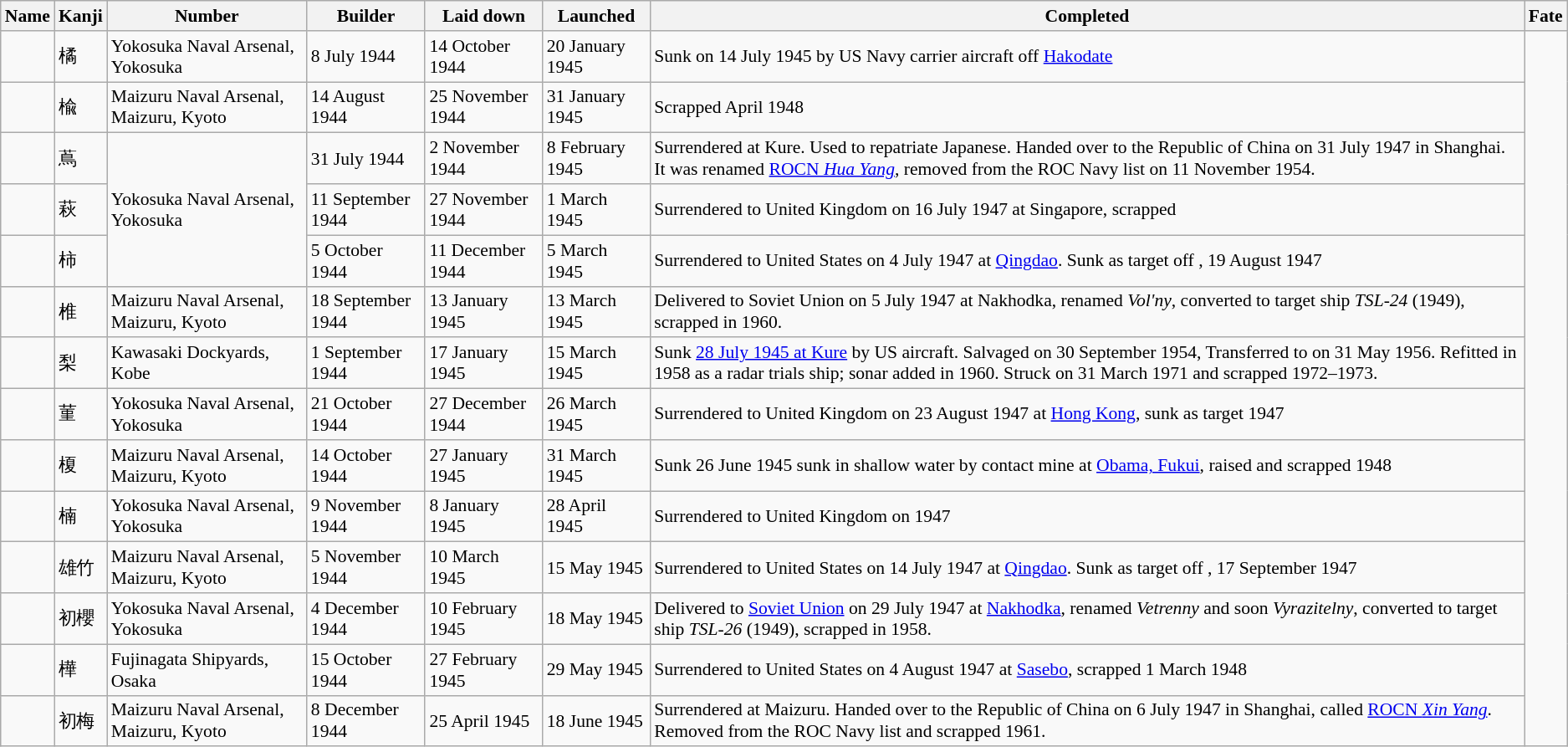<table class="wikitable" style="font-size:90%;">
<tr>
<th>Name</th>
<th>Kanji</th>
<th>Number</th>
<th>Builder</th>
<th>Laid down</th>
<th>Launched</th>
<th>Completed</th>
<th>Fate</th>
</tr>
<tr>
<td></td>
<td>橘</td>
<td>Yokosuka Naval Arsenal, Yokosuka</td>
<td>8 July 1944</td>
<td>14 October 1944</td>
<td>20 January 1945</td>
<td>Sunk on 14 July 1945 by US Navy carrier aircraft off <a href='#'>Hakodate</a></td>
</tr>
<tr>
<td></td>
<td>楡</td>
<td>Maizuru Naval Arsenal, Maizuru, Kyoto</td>
<td>14 August 1944</td>
<td>25 November 1944</td>
<td>31 January 1945</td>
<td>Scrapped April 1948</td>
</tr>
<tr>
<td></td>
<td>蔦</td>
<td rowspan=3>Yokosuka Naval Arsenal, Yokosuka</td>
<td>31 July 1944</td>
<td>2 November 1944</td>
<td>8 February 1945</td>
<td>Surrendered at Kure.  Used to repatriate Japanese.  Handed over to the Republic of China on 31 July 1947 in Shanghai. It was renamed <a href='#'>ROCN <em>Hua Yang</em></a>, removed from the ROC Navy list on 11 November 1954.</td>
</tr>
<tr>
<td></td>
<td>萩</td>
<td>11 September 1944</td>
<td>27 November 1944</td>
<td>1 March 1945</td>
<td>Surrendered to United Kingdom on 16 July 1947 at Singapore, scrapped</td>
</tr>
<tr>
<td></td>
<td>柿</td>
<td>5 October 1944</td>
<td>11 December 1944</td>
<td>5 March 1945</td>
<td>Surrendered to United States on 4 July 1947 at <a href='#'>Qingdao</a>. Sunk as target off , 19 August 1947</td>
</tr>
<tr>
<td></td>
<td>椎</td>
<td>Maizuru Naval Arsenal, Maizuru, Kyoto</td>
<td>18 September 1944</td>
<td>13 January 1945</td>
<td>13 March 1945</td>
<td>Delivered to Soviet Union on 5 July 1947 at Nakhodka, renamed <em>Vol'ny</em>, converted to target ship <em>TSL-24</em> (1949), scrapped in 1960.</td>
</tr>
<tr>
<td></td>
<td>梨</td>
<td>Kawasaki Dockyards, Kobe</td>
<td>1 September 1944</td>
<td>17 January 1945</td>
<td>15 March 1945</td>
<td>Sunk <a href='#'>28 July 1945 at Kure</a> by US aircraft. Salvaged on 30 September 1954, Transferred to  on 31 May 1956. Refitted in 1958 as a radar trials ship; sonar added in 1960. Struck on 31 March 1971 and scrapped 1972–1973.</td>
</tr>
<tr>
<td></td>
<td>菫</td>
<td>Yokosuka Naval Arsenal, Yokosuka</td>
<td>21 October 1944</td>
<td>27 December 1944</td>
<td>26 March 1945</td>
<td>Surrendered to United Kingdom on 23 August 1947 at <a href='#'>Hong Kong</a>, sunk as target 1947</td>
</tr>
<tr>
<td></td>
<td>榎</td>
<td>Maizuru Naval Arsenal, Maizuru, Kyoto</td>
<td>14 October 1944</td>
<td>27 January 1945</td>
<td>31 March 1945</td>
<td>Sunk 26 June 1945 sunk in shallow water by contact mine at <a href='#'>Obama, Fukui</a>, raised and scrapped 1948</td>
</tr>
<tr>
<td></td>
<td>楠</td>
<td>Yokosuka Naval Arsenal, Yokosuka</td>
<td>9 November 1944</td>
<td>8 January 1945</td>
<td>28 April 1945</td>
<td>Surrendered to United Kingdom on 1947</td>
</tr>
<tr>
<td></td>
<td>雄竹</td>
<td>Maizuru Naval Arsenal, Maizuru, Kyoto</td>
<td>5 November 1944</td>
<td>10 March 1945</td>
<td>15 May 1945</td>
<td>Surrendered to United States on 14 July 1947 at <a href='#'>Qingdao</a>. Sunk as target off , 17 September 1947</td>
</tr>
<tr>
<td></td>
<td>初櫻</td>
<td>Yokosuka Naval Arsenal, Yokosuka</td>
<td>4 December 1944</td>
<td>10 February 1945</td>
<td>18 May 1945</td>
<td>Delivered to <a href='#'>Soviet Union</a> on 29 July 1947 at <a href='#'>Nakhodka</a>, renamed <em>Vetrenny</em> and soon <em>Vyrazitelny</em>, converted to target ship <em>TSL-26</em> (1949), scrapped in 1958.</td>
</tr>
<tr>
<td></td>
<td>樺</td>
<td>Fujinagata Shipyards, Osaka</td>
<td>15 October 1944</td>
<td>27 February 1945</td>
<td>29 May 1945</td>
<td>Surrendered to United States on 4 August 1947 at <a href='#'>Sasebo</a>, scrapped 1 March 1948</td>
</tr>
<tr>
<td></td>
<td>初梅</td>
<td>Maizuru Naval Arsenal, Maizuru, Kyoto</td>
<td>8 December 1944</td>
<td>25 April 1945</td>
<td>18 June 1945</td>
<td>Surrendered at Maizuru.  Handed over to the Republic of China on 6 July 1947 in Shanghai, called <a href='#'>ROCN <em>Xin Yang</em></a>. Removed from the ROC Navy list and scrapped 1961.</td>
</tr>
</table>
